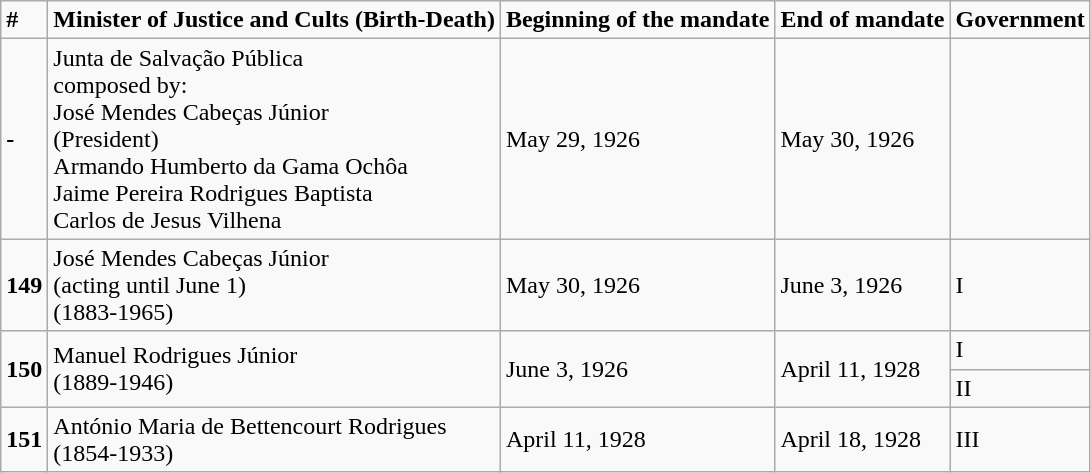<table class="wikitable">
<tr>
<td><strong>#</strong></td>
<td><strong>Minister of Justice and Cults (Birth-Death)</strong></td>
<td><strong>Beginning of the mandate</strong></td>
<td><strong>End of mandate</strong></td>
<td><strong>Government</strong></td>
</tr>
<tr>
<td><strong>-</strong></td>
<td>Junta de Salvação Pública<br>composed by:<br>José Mendes Cabeças Júnior<br>(President)<br>Armando Humberto da Gama Ochôa<br>Jaime Pereira Rodrigues Baptista<br>Carlos de Jesus Vilhena</td>
<td>May 29, 1926</td>
<td>May 30, 1926</td>
<td></td>
</tr>
<tr>
<td><strong>149</strong></td>
<td>José Mendes Cabeças Júnior<br>(acting until June 1)<br>(1883-1965)</td>
<td>May 30, 1926</td>
<td>June 3, 1926</td>
<td>I</td>
</tr>
<tr>
<td rowspan="3"><strong>150</strong></td>
<td rowspan="3">Manuel Rodrigues Júnior<br>(1889-1946)</td>
<td rowspan="3">June 3, 1926</td>
<td rowspan="3">April 11, 1928</td>
<td>I</td>
</tr>
<tr>
<td>II</td>
</tr>
<tr>
<td rowspan="2">III</td>
</tr>
<tr>
<td><strong>151</strong></td>
<td>António Maria de Bettencourt Rodrigues<br>(1854-1933)</td>
<td>April 11, 1928</td>
<td>April 18, 1928</td>
</tr>
</table>
